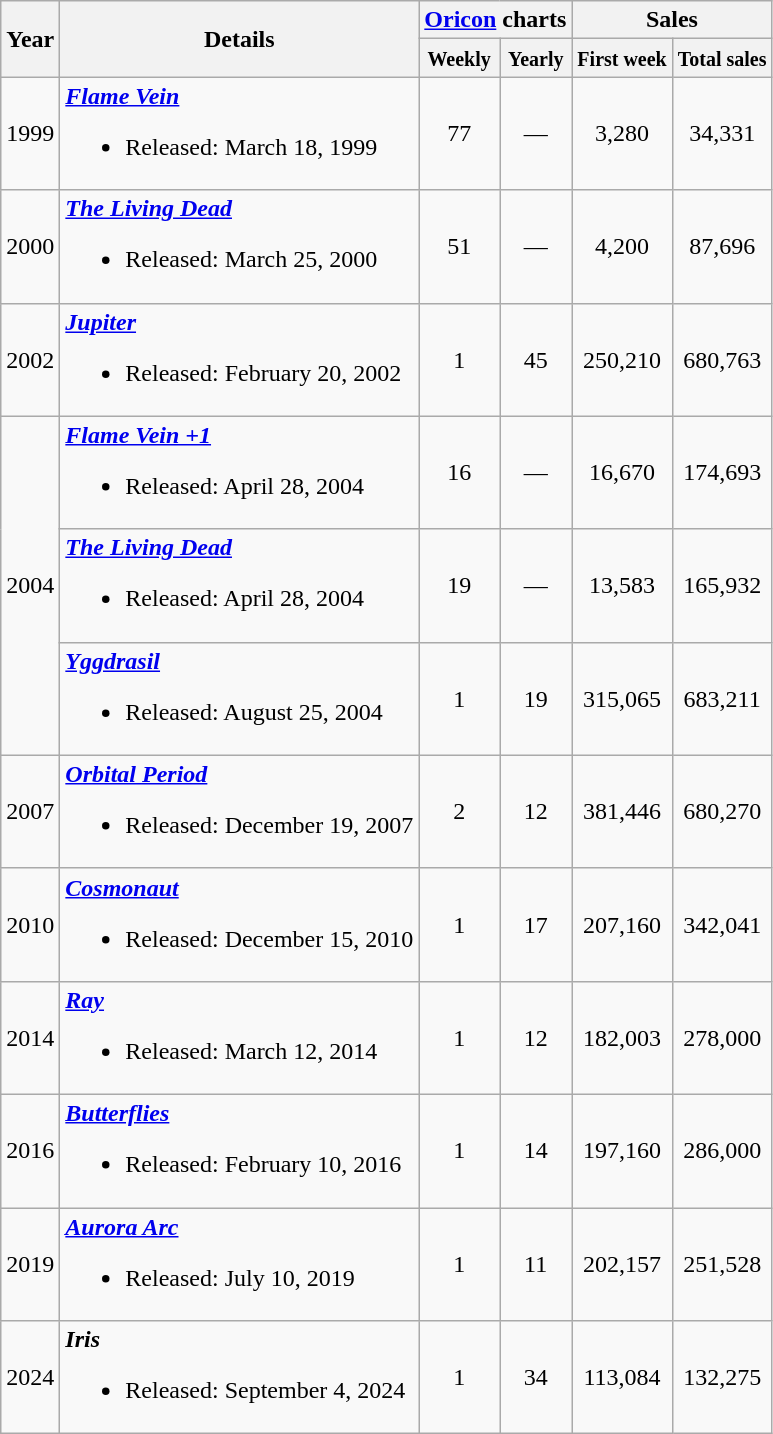<table class="wikitable">
<tr>
<th rowspan="2">Year</th>
<th rowspan="2">Details</th>
<th colspan="2"><a href='#'>Oricon</a> charts</th>
<th colspan="2">Sales</th>
</tr>
<tr>
<th><small>Weekly</small></th>
<th><small>Yearly</small></th>
<th><small>First week</small></th>
<th><small>Total sales</small></th>
</tr>
<tr>
<td>1999</td>
<td><strong><em><a href='#'>Flame Vein</a></em></strong><br><ul><li>Released: March 18, 1999</li></ul></td>
<td align="center">77</td>
<td align="center">—</td>
<td align="center">3,280</td>
<td align="center">34,331</td>
</tr>
<tr>
<td>2000</td>
<td><strong><em><a href='#'>The Living Dead</a></em></strong><br><ul><li>Released: March 25, 2000</li></ul></td>
<td align="center">51</td>
<td align="center">—</td>
<td align="center">4,200</td>
<td align="center">87,696</td>
</tr>
<tr>
<td>2002</td>
<td><strong><em><a href='#'>Jupiter</a></em></strong><br><ul><li>Released: February 20, 2002</li></ul></td>
<td align="center">1</td>
<td align="center">45</td>
<td align="center">250,210</td>
<td align="center">680,763</td>
</tr>
<tr>
<td rowspan="3">2004</td>
<td><strong><em><a href='#'>Flame Vein +1</a></em></strong><br><ul><li>Released: April 28, 2004</li></ul></td>
<td align="center">16</td>
<td align="center">—</td>
<td align="center">16,670</td>
<td align="center">174,693</td>
</tr>
<tr>
<td><strong><em><a href='#'>The Living Dead</a></em></strong><br><ul><li>Released: April 28, 2004</li></ul></td>
<td align="center">19</td>
<td align="center">—</td>
<td align="center">13,583</td>
<td align="center">165,932</td>
</tr>
<tr>
<td><strong><em><a href='#'>Yggdrasil</a></em></strong><br><ul><li>Released: August 25, 2004</li></ul></td>
<td align="center">1</td>
<td align="center">19</td>
<td align="center">315,065</td>
<td align="center">683,211</td>
</tr>
<tr>
<td>2007</td>
<td><strong><em><a href='#'>Orbital Period</a></em></strong><br><ul><li>Released: December 19, 2007</li></ul></td>
<td align="center">2</td>
<td align="center">12</td>
<td align="center">381,446</td>
<td align="center">680,270</td>
</tr>
<tr>
<td>2010</td>
<td><strong><em><a href='#'>Cosmonaut</a></em></strong><br><ul><li>Released: December 15, 2010</li></ul></td>
<td align="center">1</td>
<td align="center">17</td>
<td align="center">207,160</td>
<td align="center">342,041</td>
</tr>
<tr>
<td>2014</td>
<td><strong><em><a href='#'>Ray</a></em></strong><br><ul><li>Released: March 12, 2014</li></ul></td>
<td align="center">1</td>
<td align="center">12</td>
<td align="center">182,003</td>
<td align="center">278,000</td>
</tr>
<tr>
<td>2016</td>
<td><strong><em><a href='#'>Butterflies</a></em></strong><br><ul><li>Released: February 10, 2016</li></ul></td>
<td align="center">1</td>
<td align="center">14</td>
<td align="center">197,160</td>
<td align="center">286,000</td>
</tr>
<tr>
<td>2019</td>
<td><strong><em><a href='#'>Aurora Arc</a></em></strong><br><ul><li>Released: July 10, 2019</li></ul></td>
<td align="center">1</td>
<td align="center">11</td>
<td align="center">202,157</td>
<td align="center">251,528</td>
</tr>
<tr>
<td>2024</td>
<td><strong><em>Iris</em></strong><br><ul><li>Released: September 4, 2024</li></ul></td>
<td align="center">1</td>
<td align="center">34</td>
<td align="center">113,084</td>
<td align="center">132,275</td>
</tr>
</table>
